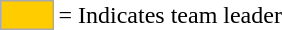<table>
<tr>
<td style="background-color:#FFCC00; border:1px solid #aaaaaa; width:2em;"></td>
<td>= Indicates team leader</td>
</tr>
</table>
